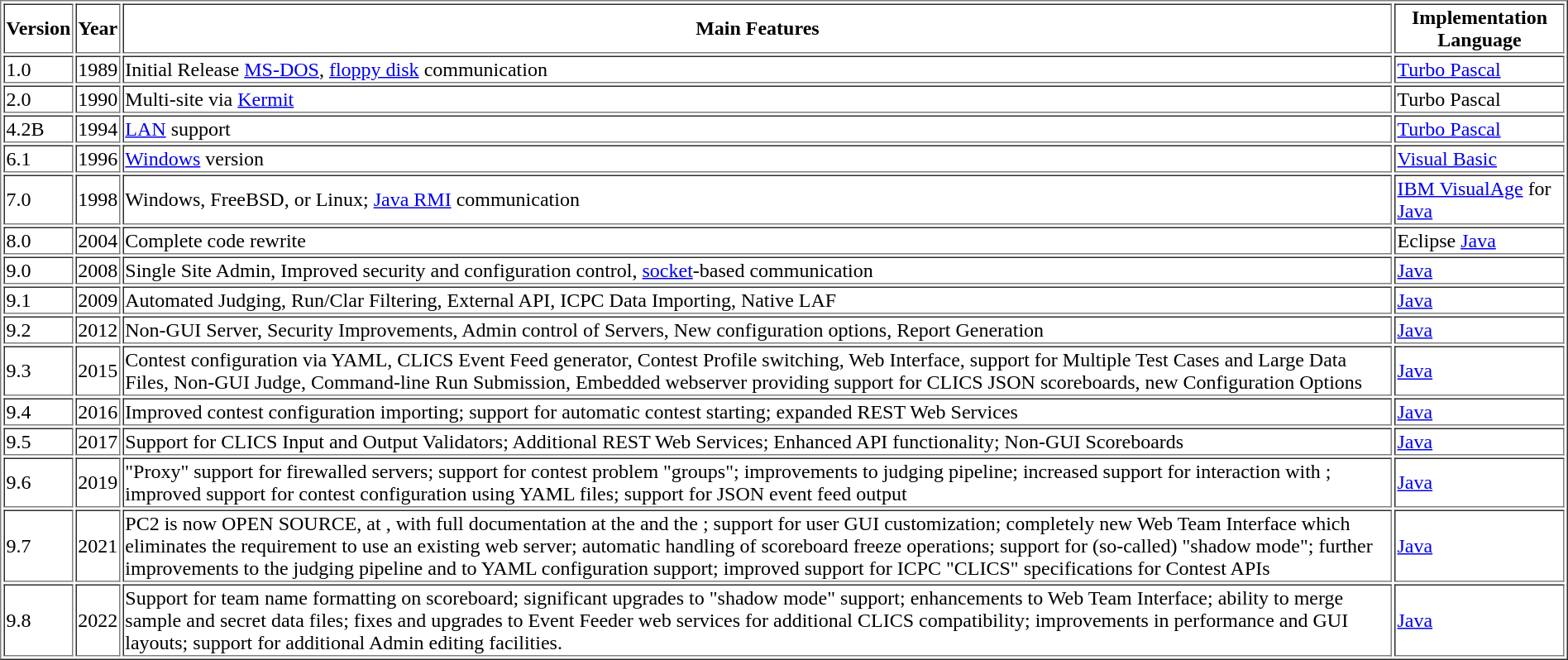<table border="1" cellpadding="1">
<tr>
<th>Version</th>
<th>Year</th>
<th>Main Features</th>
<th>Implementation Language</th>
</tr>
<tr>
<td>1.0</td>
<td>1989</td>
<td>Initial Release <a href='#'>MS-DOS</a>, <a href='#'>floppy disk</a> communication</td>
<td><a href='#'>Turbo Pascal</a></td>
</tr>
<tr>
<td>2.0</td>
<td>1990</td>
<td>Multi-site via <a href='#'>Kermit</a></td>
<td>Turbo Pascal</td>
</tr>
<tr>
<td>4.2B</td>
<td>1994</td>
<td><a href='#'>LAN</a> support</td>
<td><a href='#'>Turbo Pascal</a></td>
</tr>
<tr>
<td>6.1</td>
<td>1996</td>
<td><a href='#'>Windows</a> version</td>
<td><a href='#'>Visual Basic</a></td>
</tr>
<tr>
<td>7.0</td>
<td>1998</td>
<td>Windows, FreeBSD, or Linux; <a href='#'>Java RMI</a> communication</td>
<td><a href='#'>IBM VisualAge</a> for <a href='#'>Java</a></td>
</tr>
<tr>
<td>8.0</td>
<td>2004</td>
<td>Complete code rewrite</td>
<td>Eclipse <a href='#'>Java</a></td>
</tr>
<tr>
<td>9.0</td>
<td>2008</td>
<td>Single Site Admin, Improved security and configuration control, <a href='#'>socket</a>-based communication</td>
<td><a href='#'>Java</a></td>
</tr>
<tr>
<td>9.1</td>
<td>2009</td>
<td>Automated Judging, Run/Clar Filtering, External API, ICPC Data Importing, Native LAF</td>
<td><a href='#'>Java</a></td>
</tr>
<tr>
<td>9.2</td>
<td>2012</td>
<td>Non-GUI Server, Security Improvements, Admin control of Servers, New configuration options, Report Generation</td>
<td><a href='#'>Java</a></td>
</tr>
<tr>
<td>9.3</td>
<td>2015</td>
<td>Contest configuration via YAML, CLICS Event Feed generator, Contest Profile switching, Web Interface, support for Multiple Test Cases and Large Data Files, Non-GUI Judge, Command-line Run Submission, Embedded webserver providing support for CLICS JSON scoreboards, new Configuration Options</td>
<td><a href='#'>Java</a></td>
</tr>
<tr>
<td>9.4</td>
<td>2016</td>
<td>Improved contest configuration importing; support for automatic contest starting; expanded REST Web Services</td>
<td><a href='#'>Java</a></td>
</tr>
<tr>
<td>9.5</td>
<td>2017</td>
<td>Support for CLICS Input and Output Validators; Additional REST Web Services; Enhanced API functionality; Non-GUI Scoreboards</td>
<td><a href='#'>Java</a></td>
</tr>
<tr>
<td>9.6</td>
<td>2019</td>
<td>"Proxy" support for firewalled servers; support for contest problem "groups"; improvements to judging pipeline; increased support for interaction with ; improved support for contest configuration using YAML files; support for JSON event feed output</td>
<td><a href='#'>Java</a></td>
</tr>
<tr>
<td>9.7</td>
<td>2021</td>
<td>PC2 is now OPEN SOURCE, at , with full documentation at the  and the ; support for user GUI customization; completely new Web Team Interface which eliminates the requirement to use an existing web server; automatic handling of scoreboard freeze operations; support for (so-called) "shadow mode"; further improvements to the judging pipeline and to YAML configuration support; improved support for ICPC "CLICS" specifications for Contest APIs</td>
<td><a href='#'>Java</a></td>
</tr>
<tr>
<td>9.8</td>
<td>2022</td>
<td>Support for team name formatting on scoreboard; significant upgrades to "shadow mode" support; enhancements to Web Team Interface; ability to merge sample and secret data files; fixes and upgrades to Event Feeder web services for additional CLICS compatibility; improvements in performance and GUI layouts; support for additional Admin editing facilities.</td>
<td><a href='#'>Java</a></td>
</tr>
</table>
